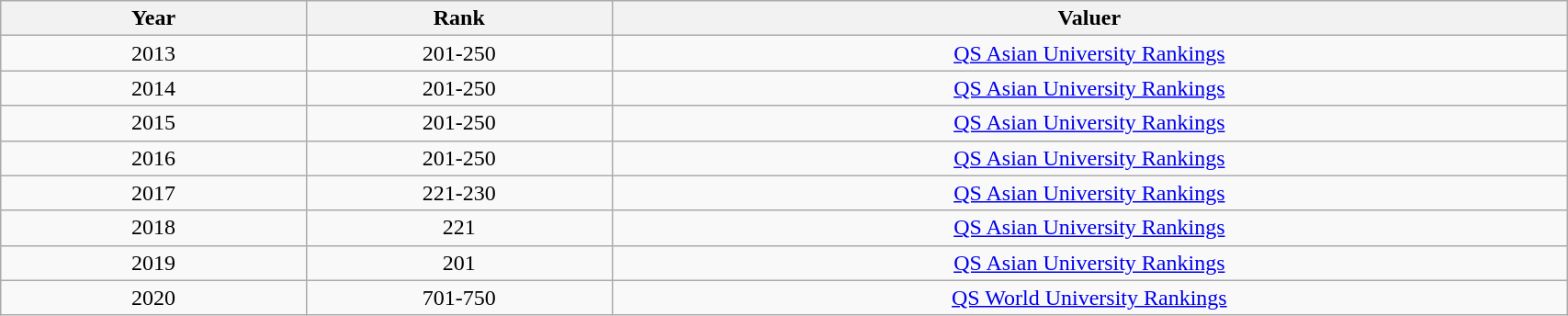<table width=90% class="wikitable">
<tr>
<th width=8%>Year</th>
<th width=8%>Rank</th>
<th width=25%>Valuer</th>
</tr>
<tr>
<td align="center">2013</td>
<td align="center">201-250</td>
<td align="center"><a href='#'>QS Asian University Rankings</a></td>
</tr>
<tr>
<td align="center">2014</td>
<td align="center">201-250</td>
<td align="center"><a href='#'>QS Asian University Rankings</a></td>
</tr>
<tr>
<td align="center">2015</td>
<td align="center">201-250</td>
<td align="center"><a href='#'>QS Asian University Rankings</a></td>
</tr>
<tr>
<td align="center">2016</td>
<td align="center">201-250</td>
<td align="center"><a href='#'>QS Asian University Rankings</a></td>
</tr>
<tr>
<td align="center">2017</td>
<td align="center">221-230</td>
<td align="center"><a href='#'>QS Asian University Rankings</a></td>
</tr>
<tr>
<td align="center">2018</td>
<td align="center">221</td>
<td align="center"><a href='#'>QS Asian University Rankings</a></td>
</tr>
<tr>
<td align="center">2019</td>
<td align="center">201</td>
<td align="center"><a href='#'>QS Asian University Rankings</a></td>
</tr>
<tr>
<td align="center">2020</td>
<td align="center">701-750</td>
<td align="center"><a href='#'>QS World University Rankings</a></td>
</tr>
</table>
